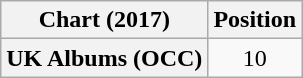<table class="wikitable plainrowheaders" style="text-align:center">
<tr>
<th scope="col">Chart (2017)</th>
<th scope="col">Position</th>
</tr>
<tr>
<th scope="row">UK Albums (OCC)</th>
<td>10</td>
</tr>
</table>
